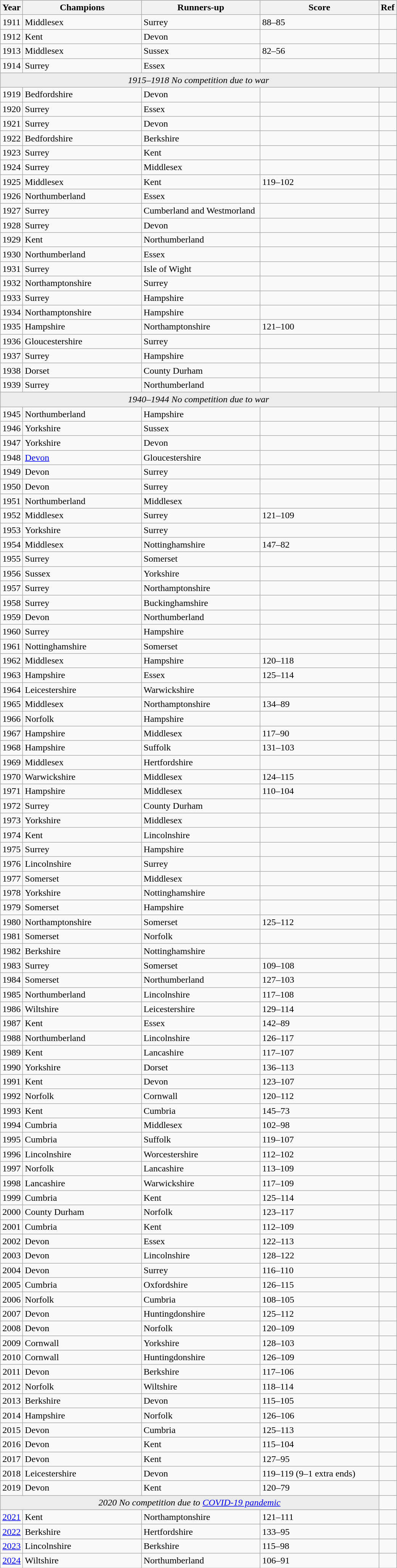<table class="wikitable">
<tr>
<th width="30">Year</th>
<th width="200">Champions</th>
<th width="200">Runners-up</th>
<th width="200">Score</th>
<th width="20">Ref</th>
</tr>
<tr>
<td align=center>1911</td>
<td>Middlesex</td>
<td>Surrey</td>
<td>88–85</td>
<td></td>
</tr>
<tr>
<td align=center>1912</td>
<td>Kent</td>
<td>Devon</td>
<td></td>
<td></td>
</tr>
<tr>
<td align=center>1913</td>
<td>Middlesex</td>
<td>Sussex</td>
<td>82–56</td>
<td></td>
</tr>
<tr>
<td align=center>1914</td>
<td>Surrey</td>
<td>Essex</td>
<td></td>
<td></td>
</tr>
<tr align=center>
<td colspan=5 bgcolor="ececec"><em>1915–1918 No competition due to war</em></td>
</tr>
<tr>
<td align=center>1919</td>
<td>Bedfordshire</td>
<td>Devon</td>
<td></td>
<td></td>
</tr>
<tr>
<td align=center>1920</td>
<td>Surrey</td>
<td>Essex</td>
<td></td>
<td></td>
</tr>
<tr>
<td align=center>1921</td>
<td>Surrey</td>
<td>Devon</td>
<td></td>
<td></td>
</tr>
<tr>
<td align=center>1922</td>
<td>Bedfordshire</td>
<td>Berkshire</td>
<td></td>
<td></td>
</tr>
<tr>
<td align=center>1923</td>
<td>Surrey</td>
<td>Kent</td>
<td></td>
<td></td>
</tr>
<tr>
<td align=center>1924</td>
<td>Surrey</td>
<td>Middlesex</td>
<td></td>
<td></td>
</tr>
<tr>
<td align=center>1925</td>
<td>Middlesex</td>
<td>Kent</td>
<td>119–102</td>
<td></td>
</tr>
<tr>
<td align=center>1926</td>
<td>Northumberland</td>
<td>Essex</td>
<td></td>
<td></td>
</tr>
<tr>
<td align=center>1927</td>
<td>Surrey</td>
<td>Cumberland and Westmorland</td>
<td></td>
<td></td>
</tr>
<tr>
<td align=center>1928</td>
<td>Surrey</td>
<td>Devon</td>
<td></td>
<td></td>
</tr>
<tr>
<td align=center>1929</td>
<td>Kent</td>
<td>Northumberland</td>
<td></td>
<td></td>
</tr>
<tr>
<td align=center>1930</td>
<td>Northumberland</td>
<td>Essex</td>
<td></td>
<td></td>
</tr>
<tr>
<td align=center>1931</td>
<td>Surrey</td>
<td>Isle of Wight</td>
<td></td>
<td></td>
</tr>
<tr>
<td align=center>1932</td>
<td>Northamptonshire</td>
<td>Surrey</td>
<td></td>
<td></td>
</tr>
<tr>
<td align=center>1933</td>
<td>Surrey</td>
<td>Hampshire</td>
<td></td>
<td></td>
</tr>
<tr>
<td align=center>1934</td>
<td>Northamptonshire</td>
<td>Hampshire</td>
<td></td>
<td></td>
</tr>
<tr>
<td align=center>1935</td>
<td>Hampshire</td>
<td>Northamptonshire</td>
<td>121–100</td>
<td></td>
</tr>
<tr>
<td align=center>1936</td>
<td>Gloucestershire</td>
<td>Surrey</td>
<td></td>
<td></td>
</tr>
<tr>
<td align=center>1937</td>
<td>Surrey</td>
<td>Hampshire</td>
<td></td>
<td></td>
</tr>
<tr>
<td align=center>1938</td>
<td>Dorset</td>
<td>County Durham</td>
<td></td>
<td></td>
</tr>
<tr>
<td align=center>1939</td>
<td>Surrey</td>
<td>Northumberland</td>
<td></td>
<td></td>
</tr>
<tr align=center>
<td colspan=45 bgcolor="ececec"><em>1940–1944 No competition due to war</em></td>
</tr>
<tr>
<td align=center>1945</td>
<td>Northumberland</td>
<td>Hampshire</td>
<td></td>
<td></td>
</tr>
<tr>
<td align=center>1946</td>
<td>Yorkshire</td>
<td>Sussex</td>
<td></td>
<td></td>
</tr>
<tr>
<td align=center>1947</td>
<td>Yorkshire</td>
<td>Devon</td>
<td></td>
<td></td>
</tr>
<tr>
<td align=center>1948</td>
<td><a href='#'>Devon</a></td>
<td>Gloucestershire</td>
<td></td>
<td></td>
</tr>
<tr>
<td align=center>1949</td>
<td>Devon</td>
<td>Surrey</td>
<td></td>
<td></td>
</tr>
<tr>
<td align=center>1950</td>
<td>Devon</td>
<td>Surrey</td>
<td></td>
<td></td>
</tr>
<tr>
<td align=center>1951</td>
<td>Northumberland</td>
<td>Middlesex</td>
<td></td>
<td></td>
</tr>
<tr>
<td align=center>1952</td>
<td>Middlesex</td>
<td>Surrey</td>
<td>121–109</td>
<td></td>
</tr>
<tr>
<td align=center>1953</td>
<td>Yorkshire</td>
<td>Surrey</td>
<td></td>
<td></td>
</tr>
<tr>
<td align=center>1954</td>
<td>Middlesex</td>
<td>Nottinghamshire</td>
<td>147–82</td>
<td></td>
</tr>
<tr>
<td align=center>1955</td>
<td>Surrey</td>
<td>Somerset</td>
<td></td>
<td></td>
</tr>
<tr>
<td align=center>1956</td>
<td>Sussex</td>
<td>Yorkshire</td>
<td></td>
<td></td>
</tr>
<tr>
<td align=center>1957</td>
<td>Surrey</td>
<td>Northamptonshire</td>
<td></td>
<td></td>
</tr>
<tr>
<td align=center>1958</td>
<td>Surrey</td>
<td>Buckinghamshire</td>
<td></td>
<td></td>
</tr>
<tr>
<td align=center>1959</td>
<td>Devon</td>
<td>Northumberland</td>
<td></td>
<td></td>
</tr>
<tr>
<td align=center>1960</td>
<td>Surrey</td>
<td>Hampshire</td>
<td></td>
<td></td>
</tr>
<tr>
<td align=center>1961</td>
<td>Nottinghamshire</td>
<td>Somerset</td>
<td></td>
<td></td>
</tr>
<tr>
<td align=center>1962</td>
<td>Middlesex</td>
<td>Hampshire</td>
<td>120–118</td>
<td></td>
</tr>
<tr>
<td align=center>1963</td>
<td>Hampshire</td>
<td>Essex</td>
<td>125–114</td>
<td></td>
</tr>
<tr>
<td align=center>1964</td>
<td>Leicestershire</td>
<td>Warwickshire</td>
<td></td>
<td></td>
</tr>
<tr>
<td align=center>1965</td>
<td>Middlesex</td>
<td>Northamptonshire</td>
<td>134–89</td>
<td></td>
</tr>
<tr>
<td align=center>1966</td>
<td>Norfolk</td>
<td>Hampshire</td>
<td></td>
<td></td>
</tr>
<tr>
<td align=center>1967</td>
<td>Hampshire</td>
<td>Middlesex</td>
<td>117–90</td>
<td></td>
</tr>
<tr>
<td align=center>1968</td>
<td>Hampshire</td>
<td>Suffolk</td>
<td>131–103</td>
<td></td>
</tr>
<tr>
<td align=center>1969</td>
<td>Middlesex</td>
<td>Hertfordshire</td>
<td></td>
<td></td>
</tr>
<tr>
<td align=center>1970</td>
<td>Warwickshire</td>
<td>Middlesex</td>
<td>124–115</td>
<td></td>
</tr>
<tr>
<td align=center>1971</td>
<td>Hampshire</td>
<td>Middlesex</td>
<td>110–104</td>
<td></td>
</tr>
<tr>
<td align=center>1972</td>
<td>Surrey</td>
<td>County Durham</td>
<td></td>
<td></td>
</tr>
<tr>
<td align=center>1973</td>
<td>Yorkshire</td>
<td>Middlesex</td>
<td></td>
<td></td>
</tr>
<tr>
<td align=center>1974</td>
<td>Kent</td>
<td>Lincolnshire</td>
<td></td>
<td></td>
</tr>
<tr>
<td align=center>1975</td>
<td>Surrey</td>
<td>Hampshire</td>
<td></td>
<td></td>
</tr>
<tr>
<td align=center>1976</td>
<td>Lincolnshire</td>
<td>Surrey</td>
<td></td>
<td></td>
</tr>
<tr>
<td align=center>1977</td>
<td>Somerset</td>
<td>Middlesex</td>
<td></td>
<td></td>
</tr>
<tr>
<td align=center>1978</td>
<td>Yorkshire</td>
<td>Nottinghamshire</td>
<td></td>
<td></td>
</tr>
<tr>
<td align=center>1979</td>
<td>Somerset</td>
<td>Hampshire</td>
<td></td>
<td></td>
</tr>
<tr>
<td align=center>1980</td>
<td>Northamptonshire</td>
<td>Somerset</td>
<td>125–112</td>
<td></td>
</tr>
<tr>
<td align=center>1981</td>
<td>Somerset</td>
<td>Norfolk</td>
<td></td>
<td></td>
</tr>
<tr>
<td align=center>1982</td>
<td>Berkshire</td>
<td>Nottinghamshire</td>
<td></td>
<td></td>
</tr>
<tr>
<td align=center>1983</td>
<td>Surrey</td>
<td>Somerset</td>
<td>109–108</td>
<td></td>
</tr>
<tr>
<td align=center>1984</td>
<td>Somerset</td>
<td>Northumberland</td>
<td>127–103</td>
<td></td>
</tr>
<tr>
<td align=center>1985</td>
<td>Northumberland</td>
<td>Lincolnshire</td>
<td>117–108</td>
<td></td>
</tr>
<tr>
<td align=center>1986</td>
<td>Wiltshire</td>
<td>Leicestershire</td>
<td>129–114</td>
<td></td>
</tr>
<tr>
<td align=center>1987</td>
<td>Kent</td>
<td>Essex</td>
<td>142–89</td>
<td></td>
</tr>
<tr>
<td align=center>1988</td>
<td>Northumberland</td>
<td>Lincolnshire</td>
<td>126–117</td>
<td></td>
</tr>
<tr>
<td align=center>1989</td>
<td>Kent</td>
<td>Lancashire</td>
<td>117–107</td>
<td></td>
</tr>
<tr>
<td align=center>1990</td>
<td>Yorkshire</td>
<td>Dorset</td>
<td>136–113</td>
<td></td>
</tr>
<tr>
<td align=center>1991</td>
<td>Kent</td>
<td>Devon</td>
<td>123–107</td>
<td></td>
</tr>
<tr>
<td align=center>1992</td>
<td>Norfolk</td>
<td>Cornwall</td>
<td>120–112</td>
<td></td>
</tr>
<tr>
<td align=center>1993</td>
<td>Kent</td>
<td>Cumbria</td>
<td>145–73</td>
<td></td>
</tr>
<tr>
<td align=center>1994</td>
<td>Cumbria</td>
<td>Middlesex</td>
<td>102–98</td>
<td></td>
</tr>
<tr>
<td align=center>1995</td>
<td>Cumbria</td>
<td>Suffolk</td>
<td>119–107</td>
<td></td>
</tr>
<tr>
<td align=center>1996</td>
<td>Lincolnshire</td>
<td>Worcestershire</td>
<td>112–102</td>
<td></td>
</tr>
<tr>
<td align=center>1997</td>
<td>Norfolk</td>
<td>Lancashire</td>
<td>113–109</td>
<td></td>
</tr>
<tr>
<td align=center>1998</td>
<td>Lancashire</td>
<td>Warwickshire</td>
<td>117–109</td>
<td></td>
</tr>
<tr>
<td align=center>1999</td>
<td>Cumbria</td>
<td>Kent</td>
<td>125–114</td>
<td></td>
</tr>
<tr>
<td align=center>2000</td>
<td>County Durham</td>
<td>Norfolk</td>
<td>123–117</td>
<td></td>
</tr>
<tr>
<td align=center>2001</td>
<td>Cumbria</td>
<td>Kent</td>
<td>112–109</td>
<td></td>
</tr>
<tr>
<td align=center>2002</td>
<td>Devon</td>
<td>Essex</td>
<td>122–113</td>
<td></td>
</tr>
<tr>
<td align=center>2003</td>
<td>Devon</td>
<td>Lincolnshire</td>
<td>128–122</td>
<td></td>
</tr>
<tr>
<td align=center>2004</td>
<td>Devon</td>
<td>Surrey</td>
<td>116–110</td>
<td></td>
</tr>
<tr>
<td align=center>2005</td>
<td>Cumbria</td>
<td>Oxfordshire</td>
<td>126–115</td>
<td></td>
</tr>
<tr>
<td align=center>2006</td>
<td>Norfolk</td>
<td>Cumbria</td>
<td>108–105</td>
<td></td>
</tr>
<tr>
<td align=center>2007</td>
<td>Devon</td>
<td>Huntingdonshire</td>
<td>125–112</td>
<td></td>
</tr>
<tr>
<td align=center>2008</td>
<td>Devon</td>
<td>Norfolk</td>
<td>120–109</td>
<td></td>
</tr>
<tr>
<td align=center>2009</td>
<td>Cornwall</td>
<td>Yorkshire</td>
<td>128–103</td>
<td></td>
</tr>
<tr>
<td align=center>2010</td>
<td>Cornwall</td>
<td>Huntingdonshire</td>
<td>126–109</td>
<td></td>
</tr>
<tr>
<td align=center>2011</td>
<td>Devon</td>
<td>Berkshire</td>
<td>117–106</td>
<td></td>
</tr>
<tr>
<td align=center>2012</td>
<td>Norfolk</td>
<td>Wiltshire</td>
<td>118–114</td>
<td></td>
</tr>
<tr>
<td align=center>2013</td>
<td>Berkshire</td>
<td>Devon</td>
<td>115–105</td>
<td></td>
</tr>
<tr>
<td align=center>2014</td>
<td>Hampshire</td>
<td>Norfolk</td>
<td>126–106</td>
<td></td>
</tr>
<tr>
<td align=center>2015</td>
<td>Devon</td>
<td>Cumbria</td>
<td>125–113</td>
<td></td>
</tr>
<tr>
<td align=center>2016</td>
<td>Devon</td>
<td>Kent</td>
<td>115–104</td>
<td></td>
</tr>
<tr>
<td align=center>2017</td>
<td>Devon</td>
<td>Kent</td>
<td>127–95</td>
<td></td>
</tr>
<tr>
<td align=center>2018</td>
<td>Leicestershire</td>
<td>Devon</td>
<td>119–119 (9–1 extra ends)</td>
<td></td>
</tr>
<tr>
<td align=center>2019</td>
<td>Devon</td>
<td>Kent</td>
<td>120–79</td>
<td></td>
</tr>
<tr align=center>
<td colspan=4 bgcolor="ececec"><em>2020 No competition due to <a href='#'>COVID-19 pandemic</a></em></td>
<td align=left></td>
</tr>
<tr>
<td align=center><a href='#'>2021</a></td>
<td>Kent</td>
<td>Northamptonshire</td>
<td>121–111</td>
<td></td>
</tr>
<tr>
<td align=center><a href='#'>2022</a></td>
<td>Berkshire</td>
<td>Hertfordshire</td>
<td>133–95</td>
<td></td>
</tr>
<tr>
<td align=center><a href='#'>2023</a></td>
<td>Lincolnshire</td>
<td>Berkshire</td>
<td>115–98</td>
<td></td>
</tr>
<tr>
<td align=center><a href='#'>2024</a></td>
<td>Wiltshire</td>
<td>Northumberland</td>
<td>106–91</td>
<td></td>
</tr>
</table>
